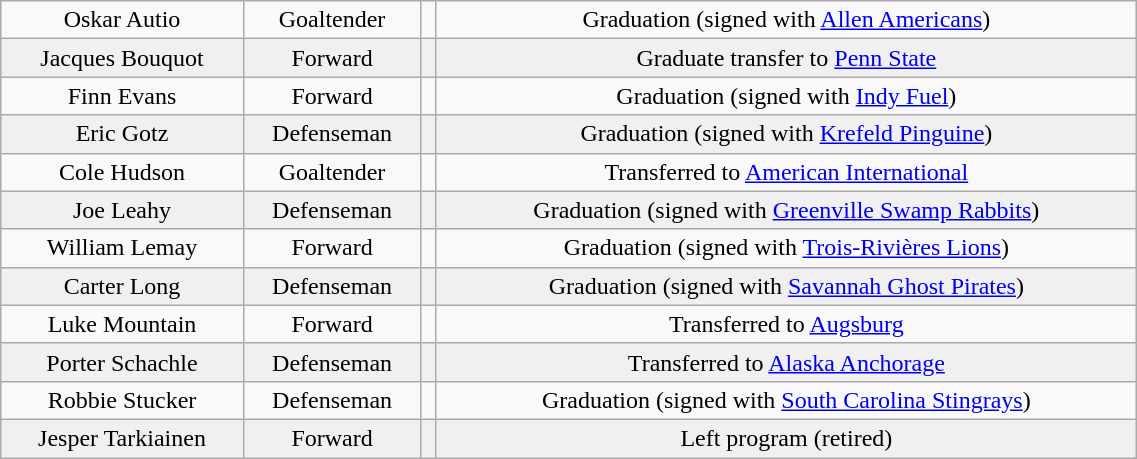<table class="wikitable" width="60%">
<tr align="center" bgcolor="">
<td>Oskar Autio</td>
<td>Goaltender</td>
<td></td>
<td>Graduation (signed with <a href='#'>Allen Americans</a>)</td>
</tr>
<tr align="center" bgcolor="f0f0f0">
<td>Jacques Bouquot</td>
<td>Forward</td>
<td></td>
<td>Graduate transfer to <a href='#'>Penn State</a></td>
</tr>
<tr align="center" bgcolor="">
<td>Finn Evans</td>
<td>Forward</td>
<td></td>
<td>Graduation (signed with <a href='#'>Indy Fuel</a>)</td>
</tr>
<tr align="center" bgcolor="f0f0f0">
<td>Eric Gotz</td>
<td>Defenseman</td>
<td></td>
<td>Graduation (signed with <a href='#'>Krefeld Pinguine</a>)</td>
</tr>
<tr align="center" bgcolor="">
<td>Cole Hudson</td>
<td>Goaltender</td>
<td></td>
<td>Transferred to <a href='#'>American International</a></td>
</tr>
<tr align="center" bgcolor="f0f0f0">
<td>Joe Leahy</td>
<td>Defenseman</td>
<td></td>
<td>Graduation (signed with <a href='#'>Greenville Swamp Rabbits</a>)</td>
</tr>
<tr align="center" bgcolor="">
<td>William Lemay</td>
<td>Forward</td>
<td></td>
<td>Graduation (signed with <a href='#'>Trois-Rivières Lions</a>)</td>
</tr>
<tr align="center" bgcolor="f0f0f0">
<td>Carter Long</td>
<td>Defenseman</td>
<td></td>
<td>Graduation (signed with <a href='#'>Savannah Ghost Pirates</a>)</td>
</tr>
<tr align="center" bgcolor="">
<td>Luke Mountain</td>
<td>Forward</td>
<td></td>
<td>Transferred to <a href='#'>Augsburg</a></td>
</tr>
<tr align="center" bgcolor="f0f0f0">
<td>Porter Schachle</td>
<td>Defenseman</td>
<td></td>
<td>Transferred to <a href='#'>Alaska Anchorage</a></td>
</tr>
<tr align="center" bgcolor="">
<td>Robbie Stucker</td>
<td>Defenseman</td>
<td></td>
<td>Graduation (signed with <a href='#'>South Carolina Stingrays</a>)</td>
</tr>
<tr align="center" bgcolor="f0f0f0">
<td>Jesper Tarkiainen</td>
<td>Forward</td>
<td></td>
<td>Left program (retired)</td>
</tr>
</table>
